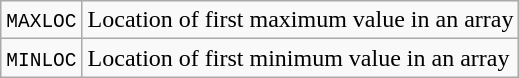<table class=wikitable>
<tr>
<td><code>MAXLOC</code></td>
<td>Location of first maximum value in an array</td>
</tr>
<tr>
<td><code>MINLOC</code></td>
<td>Location of first minimum value in an array</td>
</tr>
</table>
